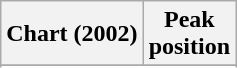<table class="wikitable sortable plainrowheaders" style="text-align:center">
<tr>
<th scope="col">Chart (2002)</th>
<th scope="col">Peak<br>position</th>
</tr>
<tr>
</tr>
<tr>
</tr>
<tr>
</tr>
</table>
